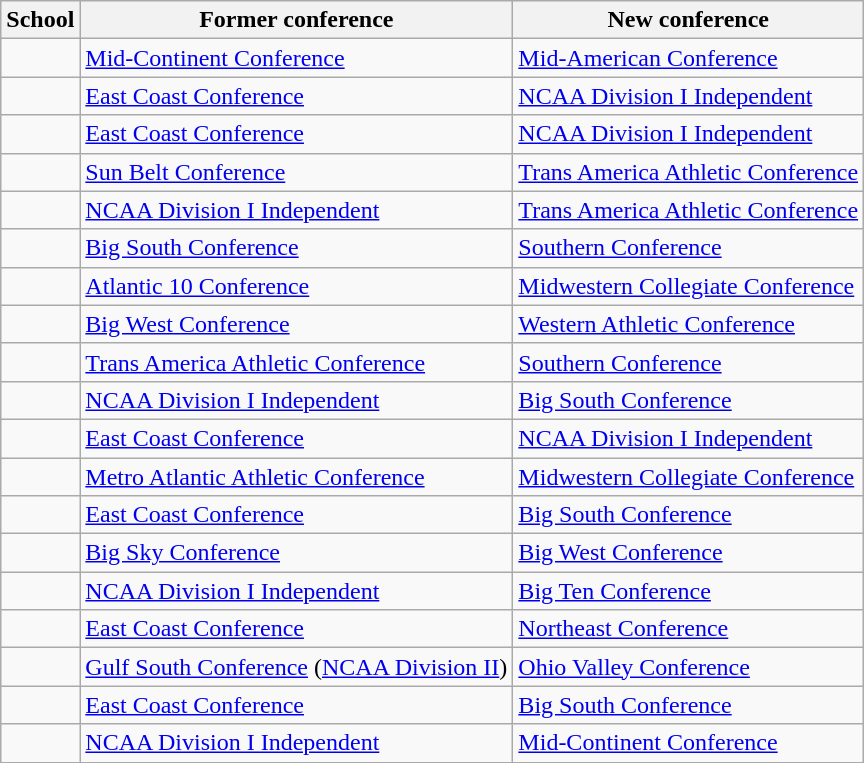<table class="wikitable sortable">
<tr>
<th>School</th>
<th>Former conference</th>
<th>New conference</th>
</tr>
<tr>
<td></td>
<td><a href='#'>Mid-Continent Conference</a></td>
<td><a href='#'>Mid-American Conference</a></td>
</tr>
<tr>
<td></td>
<td><a href='#'>East Coast Conference</a></td>
<td><a href='#'>NCAA Division I Independent</a></td>
</tr>
<tr>
<td></td>
<td><a href='#'>East Coast Conference</a></td>
<td><a href='#'>NCAA Division I Independent</a></td>
</tr>
<tr>
<td></td>
<td><a href='#'>Sun Belt Conference</a></td>
<td><a href='#'>Trans America Athletic Conference</a></td>
</tr>
<tr>
<td></td>
<td><a href='#'>NCAA Division I Independent</a></td>
<td><a href='#'>Trans America Athletic Conference</a></td>
</tr>
<tr>
<td></td>
<td><a href='#'>Big South Conference</a></td>
<td><a href='#'>Southern Conference</a></td>
</tr>
<tr>
<td></td>
<td><a href='#'>Atlantic 10 Conference</a></td>
<td><a href='#'>Midwestern Collegiate Conference</a></td>
</tr>
<tr>
<td></td>
<td><a href='#'>Big West Conference</a></td>
<td><a href='#'>Western Athletic Conference</a></td>
</tr>
<tr>
<td></td>
<td><a href='#'>Trans America Athletic Conference</a></td>
<td><a href='#'>Southern Conference</a></td>
</tr>
<tr>
<td></td>
<td><a href='#'>NCAA Division I Independent</a></td>
<td><a href='#'>Big South Conference</a></td>
</tr>
<tr>
<td></td>
<td><a href='#'>East Coast Conference</a></td>
<td><a href='#'>NCAA Division I Independent</a></td>
</tr>
<tr>
<td></td>
<td><a href='#'>Metro Atlantic Athletic Conference</a></td>
<td><a href='#'>Midwestern Collegiate Conference</a></td>
</tr>
<tr>
<td></td>
<td><a href='#'>East Coast Conference</a></td>
<td><a href='#'>Big South Conference</a></td>
</tr>
<tr>
<td></td>
<td><a href='#'>Big Sky Conference</a></td>
<td><a href='#'>Big West Conference</a></td>
</tr>
<tr>
<td></td>
<td><a href='#'>NCAA Division I Independent</a></td>
<td><a href='#'>Big Ten Conference</a></td>
</tr>
<tr>
<td></td>
<td><a href='#'>East Coast Conference</a></td>
<td><a href='#'>Northeast Conference</a></td>
</tr>
<tr>
<td></td>
<td><a href='#'>Gulf South Conference</a> (<a href='#'>NCAA Division II</a>)</td>
<td><a href='#'>Ohio Valley Conference</a></td>
</tr>
<tr>
<td></td>
<td><a href='#'>East Coast Conference</a></td>
<td><a href='#'>Big South Conference</a></td>
</tr>
<tr>
<td></td>
<td><a href='#'>NCAA Division I Independent</a></td>
<td><a href='#'>Mid-Continent Conference</a></td>
</tr>
</table>
